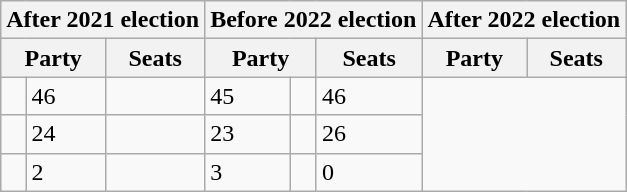<table class="wikitable">
<tr>
<th colspan="3">After 2021 election</th>
<th colspan="3">Before 2022 election</th>
<th colspan="3">After 2022 election</th>
</tr>
<tr>
<th colspan="2">Party</th>
<th>Seats</th>
<th colspan="2">Party</th>
<th>Seats</th>
<th colspan="2">Party</th>
<th>Seats</th>
</tr>
<tr>
<td></td>
<td>46</td>
<td></td>
<td>45</td>
<td></td>
<td>46</td>
</tr>
<tr>
<td></td>
<td>24</td>
<td></td>
<td>23</td>
<td></td>
<td>26</td>
</tr>
<tr>
<td></td>
<td>2</td>
<td></td>
<td>3</td>
<td></td>
<td>0</td>
</tr>
</table>
